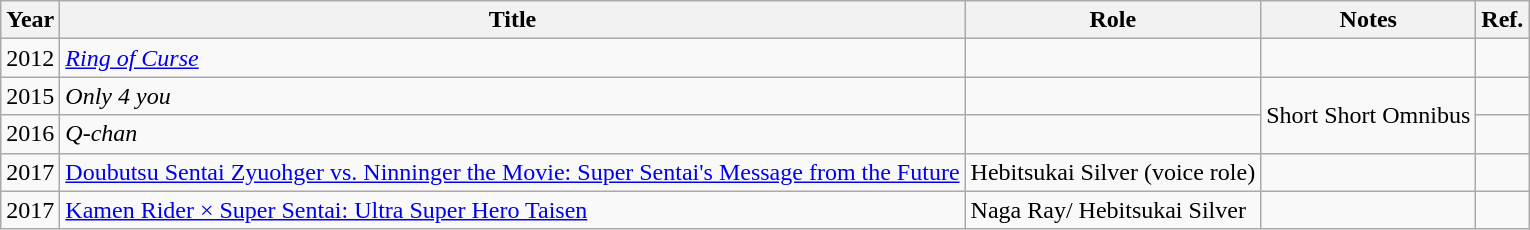<table class="wikitable">
<tr>
<th>Year</th>
<th>Title</th>
<th>Role</th>
<th>Notes</th>
<th>Ref.</th>
</tr>
<tr>
<td>2012</td>
<td><em><a href='#'>Ring of Curse</a></em></td>
<td></td>
<td></td>
<td></td>
</tr>
<tr>
<td>2015</td>
<td><em>Only 4 you</em></td>
<td></td>
<td rowspan="2">Short Short Omnibus</td>
<td></td>
</tr>
<tr>
<td>2016</td>
<td><em>Q-chan</em></td>
<td></td>
<td></td>
</tr>
<tr>
<td>2017</td>
<td><a href='#'>Doubutsu Sentai Zyuohger vs. Ninninger the Movie: Super Sentai's Message from the Future</a></td>
<td>Hebitsukai Silver (voice role)</td>
<td></td>
<td></td>
</tr>
<tr>
<td>2017</td>
<td><a href='#'>Kamen Rider × Super Sentai: Ultra Super Hero Taisen</a></td>
<td>Naga Ray/ Hebitsukai Silver</td>
<td></td>
<td></td>
</tr>
</table>
